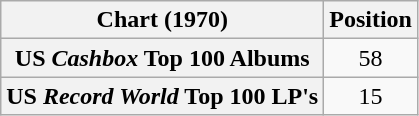<table class="wikitable sortable plainrowheaders" style="text-align:center">
<tr>
<th scope="col">Chart (1970)</th>
<th scope="col">Position</th>
</tr>
<tr>
<th scope="row">US <em>Cashbox</em> Top 100 Albums</th>
<td>58</td>
</tr>
<tr>
<th scope="row">US <em>Record World</em> Top 100 LP's</th>
<td>15</td>
</tr>
</table>
